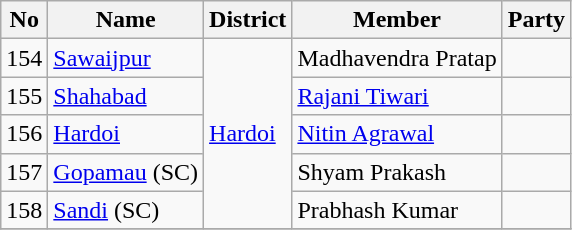<table class="wikitable sortable">
<tr>
<th>No</th>
<th>Name</th>
<th>District</th>
<th>Member</th>
<th colspan="2">Party</th>
</tr>
<tr>
<td>154</td>
<td><a href='#'>Sawaijpur</a></td>
<td rowspan="5"><a href='#'>Hardoi</a></td>
<td>Madhavendra Pratap</td>
<td></td>
</tr>
<tr>
<td>155</td>
<td><a href='#'>Shahabad</a></td>
<td><a href='#'>Rajani Tiwari</a></td>
<td></td>
</tr>
<tr>
<td>156</td>
<td><a href='#'>Hardoi</a></td>
<td><a href='#'>Nitin Agrawal</a></td>
<td></td>
</tr>
<tr>
<td>157</td>
<td><a href='#'>Gopamau</a> (SC)</td>
<td>Shyam Prakash</td>
<td></td>
</tr>
<tr>
<td>158</td>
<td><a href='#'>Sandi</a> (SC)</td>
<td>Prabhash Kumar</td>
<td></td>
</tr>
<tr>
</tr>
</table>
